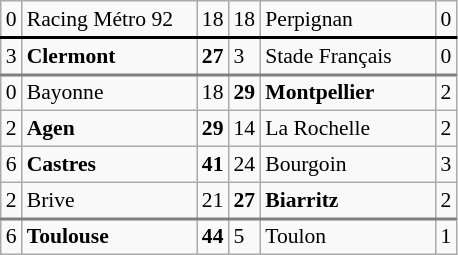<table class="wikitable left" cellpadding="0" cellspacing="0" style="font-size:90%;">
<tr style="border-bottom:2px solid black;">
<td>0</td>
<td>Racing Métro 92</td>
<td>18</td>
<td>18</td>
<td>Perpignan</td>
<td>0</td>
</tr>
<tr style="border-bottom:2px solid grey;">
<td>3</td>
<td><strong>Clermont</strong></td>
<td><strong>27</strong></td>
<td>3</td>
<td>Stade Français</td>
<td>0</td>
</tr>
<tr>
<td>0</td>
<td width="110px">Bayonne</td>
<td>18</td>
<td><strong>29</strong></td>
<td width="110px"><strong>Montpellier</strong></td>
<td>2</td>
</tr>
<tr>
<td>2</td>
<td><strong>Agen</strong></td>
<td><strong>29</strong></td>
<td>14</td>
<td>La Rochelle</td>
<td>2</td>
</tr>
<tr>
<td>6</td>
<td><strong>Castres</strong></td>
<td><strong>41</strong></td>
<td>24</td>
<td>Bourgoin</td>
<td>3</td>
</tr>
<tr style="border-bottom:2px solid grey;">
<td>2</td>
<td>Brive</td>
<td>21</td>
<td><strong>27</strong></td>
<td><strong>Biarritz</strong></td>
<td>2</td>
</tr>
<tr>
<td>6</td>
<td><strong>Toulouse</strong></td>
<td><strong>44</strong></td>
<td>5</td>
<td>Toulon</td>
<td>1</td>
</tr>
</table>
